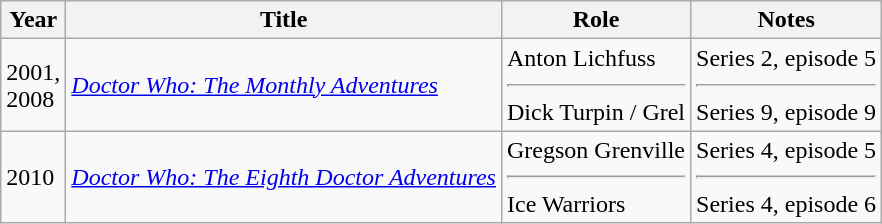<table class="wikitable">
<tr>
<th>Year</th>
<th>Title</th>
<th>Role</th>
<th>Notes</th>
</tr>
<tr>
<td>2001,<br>2008</td>
<td><em><a href='#'>Doctor Who: The Monthly Adventures</a></em></td>
<td>Anton Lichfuss<hr>Dick Turpin / Grel</td>
<td>Series 2, episode 5<hr>Series 9, episode 9</td>
</tr>
<tr>
<td>2010</td>
<td><em><a href='#'>Doctor Who: The Eighth Doctor Adventures</a></em></td>
<td>Gregson Grenville<hr>Ice Warriors</td>
<td>Series 4, episode 5<hr>Series 4, episode 6</td>
</tr>
</table>
